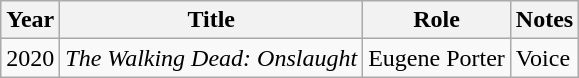<table class="wikitable sortable">
<tr>
<th>Year</th>
<th>Title</th>
<th>Role</th>
<th class="unsortable">Notes</th>
</tr>
<tr>
<td>2020</td>
<td><em>The Walking Dead: Onslaught</em></td>
<td>Eugene Porter</td>
<td>Voice</td>
</tr>
</table>
